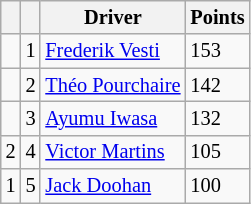<table class="wikitable" style="font-size: 85%;">
<tr>
<th></th>
<th></th>
<th>Driver</th>
<th>Points</th>
</tr>
<tr>
<td align="left"></td>
<td align="center">1</td>
<td> <a href='#'>Frederik Vesti</a></td>
<td>153</td>
</tr>
<tr>
<td align="left"></td>
<td align="center">2</td>
<td> <a href='#'>Théo Pourchaire</a></td>
<td>142</td>
</tr>
<tr>
<td align="left"></td>
<td align="center">3</td>
<td> <a href='#'>Ayumu Iwasa</a></td>
<td>132</td>
</tr>
<tr>
<td align="left"> 2</td>
<td align="center">4</td>
<td> <a href='#'>Victor Martins</a></td>
<td>105</td>
</tr>
<tr>
<td align="left"> 1</td>
<td align="center">5</td>
<td> <a href='#'>Jack Doohan</a></td>
<td>100</td>
</tr>
</table>
